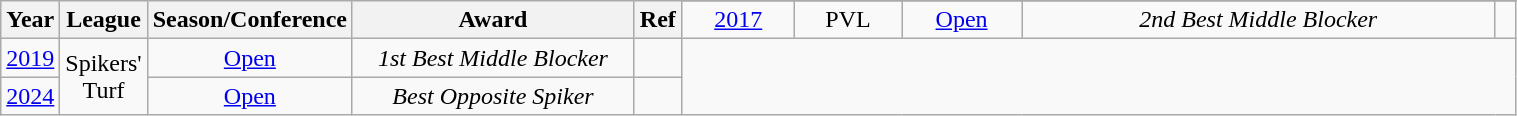<table class="wikitable sortable" style="text-align:center" width="80%">
<tr>
<th style="width:5px;" rowspan="2">Year</th>
<th style="width:25px;" rowspan="2">League</th>
<th style="width:100px;" rowspan="2">Season/Conference</th>
<th style="width:180px;" rowspan="2">Award</th>
<th style="width:25px;" rowspan="2">Ref</th>
</tr>
<tr align=center>
<td><a href='#'>2017</a></td>
<td>PVL</td>
<td><a href='#'>Open</a></td>
<td><em>2nd Best Middle Blocker</em></td>
<td></td>
</tr>
<tr align=center>
<td><a href='#'>2019</a></td>
<td rowspan=2>Spikers' Turf</td>
<td><a href='#'>Open</a></td>
<td><em>1st Best Middle Blocker</em></td>
<td></td>
</tr>
<tr align=center>
<td><a href='#'>2024</a></td>
<td><a href='#'>Open</a></td>
<td><em>Best Opposite Spiker</em></td>
<td></td>
</tr>
</table>
